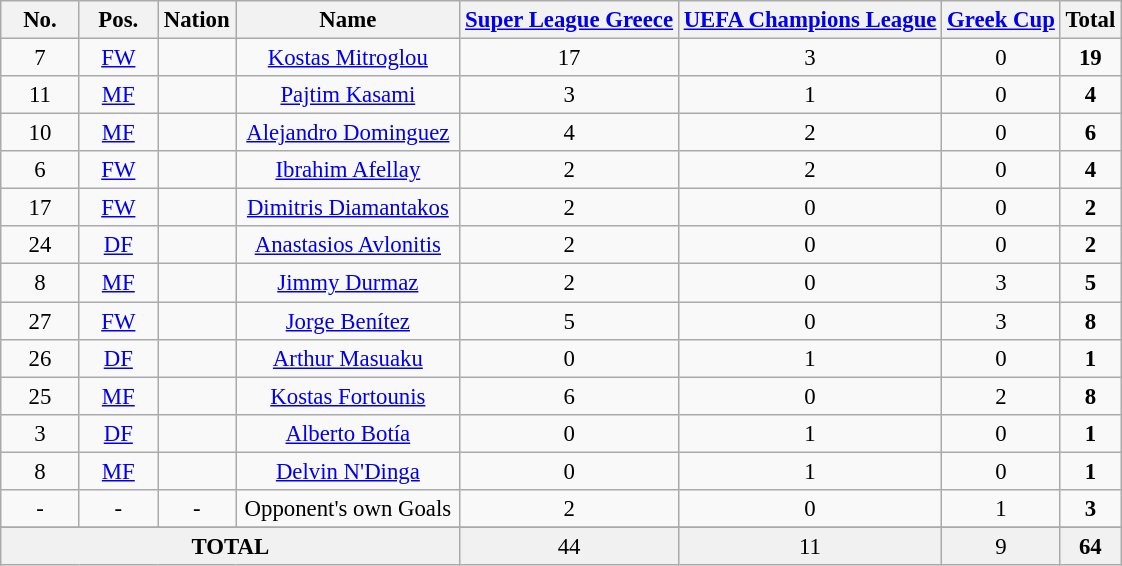<table class="wikitable sortable" style="font-size: 95%; text-align: center;">
<tr>
<th width="7%">No.</th>
<th width="7%">Pos.</th>
<th width="7%">Nation</th>
<th width="20%">Name</th>
<th><a href='#'>Super League Greece</a></th>
<th><a href='#'>UEFA Champions League</a></th>
<th><a href='#'>Greek Cup</a></th>
<th>Total</th>
</tr>
<tr>
<td>7</td>
<td><a href='#'>FW</a></td>
<td></td>
<td><a href='#'>Kostas Mitroglou</a></td>
<td>17 </td>
<td>3 </td>
<td>0 </td>
<td><strong>19</strong> </td>
</tr>
<tr>
<td>11</td>
<td><a href='#'>MF</a></td>
<td></td>
<td><a href='#'>Pajtim Kasami</a></td>
<td>3 </td>
<td>1 </td>
<td>0 </td>
<td><strong>4</strong> </td>
</tr>
<tr>
<td>10</td>
<td><a href='#'>MF</a></td>
<td></td>
<td><a href='#'>Alejandro Dominguez</a></td>
<td>4 </td>
<td>2 </td>
<td>0 </td>
<td><strong>6</strong> </td>
</tr>
<tr>
<td>6</td>
<td><a href='#'>FW</a></td>
<td></td>
<td><a href='#'>Ibrahim Afellay</a></td>
<td>2 </td>
<td>2 </td>
<td>0 </td>
<td><strong>4</strong> </td>
</tr>
<tr>
<td>17</td>
<td><a href='#'>FW</a></td>
<td></td>
<td><a href='#'>Dimitris Diamantakos</a></td>
<td>2 </td>
<td>0 </td>
<td>0 </td>
<td><strong>2</strong> </td>
</tr>
<tr>
<td>24</td>
<td><a href='#'>DF</a></td>
<td></td>
<td><a href='#'>Anastasios Avlonitis</a></td>
<td>2 </td>
<td>0 </td>
<td>0 </td>
<td><strong>2</strong> </td>
</tr>
<tr>
<td>8</td>
<td><a href='#'>MF</a></td>
<td></td>
<td><a href='#'>Jimmy Durmaz</a></td>
<td>2 </td>
<td>0 </td>
<td>3 </td>
<td><strong>5</strong> </td>
</tr>
<tr>
<td>27</td>
<td><a href='#'>FW</a></td>
<td></td>
<td><a href='#'>Jorge Benítez</a></td>
<td>5 </td>
<td>0 </td>
<td>3 </td>
<td><strong>8</strong> </td>
</tr>
<tr>
<td>26</td>
<td><a href='#'>DF</a></td>
<td></td>
<td><a href='#'>Arthur Masuaku</a></td>
<td>0 </td>
<td>1 </td>
<td>0 </td>
<td><strong>1</strong> </td>
</tr>
<tr>
<td>25</td>
<td><a href='#'>MF</a></td>
<td></td>
<td><a href='#'>Kostas Fortounis</a></td>
<td>6 </td>
<td>0 </td>
<td>2 </td>
<td><strong>8</strong> </td>
</tr>
<tr>
<td>3</td>
<td><a href='#'>DF</a></td>
<td></td>
<td><a href='#'>Alberto Botía</a></td>
<td>0 </td>
<td>1 </td>
<td>0 </td>
<td><strong>1</strong> </td>
</tr>
<tr>
<td>8</td>
<td><a href='#'>MF</a></td>
<td></td>
<td><a href='#'>Delvin N'Dinga</a></td>
<td>0 </td>
<td>1 </td>
<td>0 </td>
<td><strong>1</strong> </td>
</tr>
<tr>
<td><em>-</em></td>
<td><em>-</em></td>
<td><em>-</em></td>
<td>Opponent's own Goals</td>
<td>2 </td>
<td>0 </td>
<td>1 </td>
<td><strong>3</strong> </td>
</tr>
<tr>
</tr>
<tr bgcolor="F1F1F1" >
<td colspan=4><strong>TOTAL</strong></td>
<td>44 </td>
<td>11 </td>
<td>9 </td>
<td><strong>64</strong> </td>
</tr>
</table>
